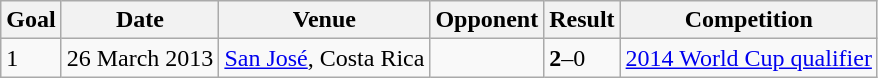<table class="wikitable">
<tr>
<th>Goal</th>
<th>Date</th>
<th>Venue</th>
<th>Opponent</th>
<th>Result</th>
<th>Competition</th>
</tr>
<tr>
<td>1</td>
<td>26 March 2013</td>
<td><a href='#'>San José</a>, Costa Rica</td>
<td></td>
<td><strong>2</strong>–0</td>
<td><a href='#'>2014 World Cup qualifier</a></td>
</tr>
</table>
